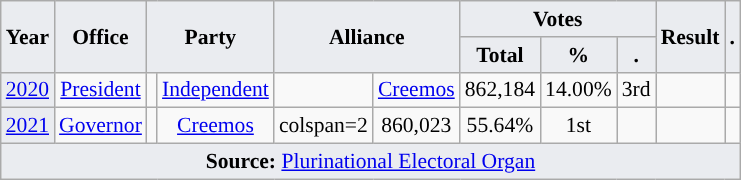<table class="wikitable" style="font-size:90%; text-align:center;">
<tr>
<th style="background-color:#EAECF0;" rowspan=2>Year</th>
<th style="background-color:#EAECF0;" rowspan=2>Office</th>
<th style="background-color:#EAECF0;" colspan=2 rowspan=2>Party</th>
<th style="background-color:#EAECF0;" colspan=2 rowspan=2>Alliance</th>
<th style="background-color:#EAECF0;" colspan=3>Votes</th>
<th style="background-color:#EAECF0;" rowspan=2>Result</th>
<th style="background-color:#EAECF0;" rowspan=2>.</th>
</tr>
<tr>
<th style="background-color:#EAECF0;">Total</th>
<th style="background-color:#EAECF0;">%</th>
<th style="background-color:#EAECF0;">.</th>
</tr>
<tr>
<td style="background-color:#EAECF0;"><a href='#'>2020</a></td>
<td><a href='#'>President</a></td>
<td style="background-color:"></td>
<td><a href='#'>Independent</a></td>
<td style="background-color:"></td>
<td><a href='#'>Creemos</a></td>
<td>862,184</td>
<td>14.00%</td>
<td>3rd</td>
<td></td>
<td></td>
</tr>
<tr>
<td style="background-color:#EAECF0;"><a href='#'>2021</a></td>
<td><a href='#'>Governor</a></td>
<td style="background-color:"></td>
<td><a href='#'>Creemos</a></td>
<td>colspan=2 </td>
<td>860,023</td>
<td>55.64%</td>
<td>1st</td>
<td></td>
<td></td>
</tr>
<tr>
<td style="background-color:#EAECF0;" colspan=11><strong>Source:</strong> <a href='#'>Plurinational Electoral Organ</a>  </td>
</tr>
</table>
